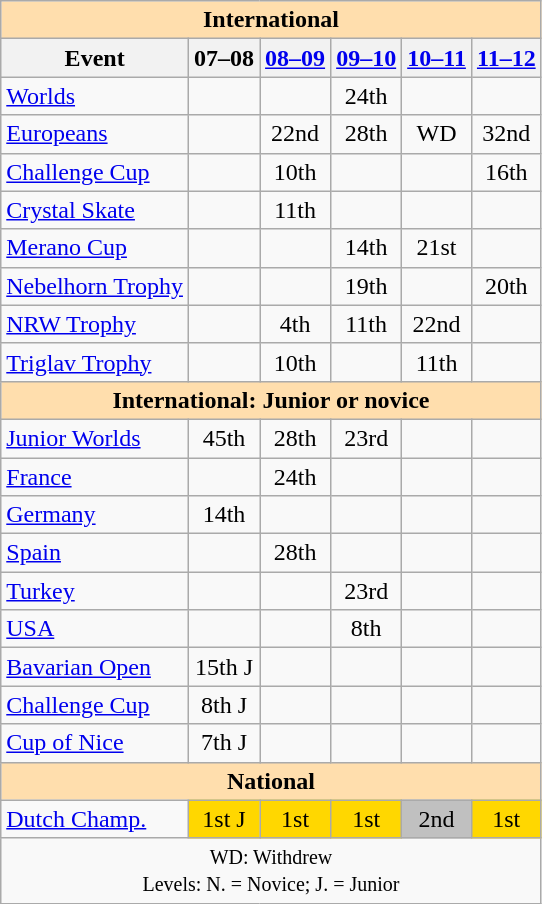<table class="wikitable" style="text-align:center">
<tr>
<th colspan="6" style="background-color: #ffdead; " align="center">International</th>
</tr>
<tr>
<th>Event</th>
<th>07–08</th>
<th><a href='#'>08–09</a></th>
<th><a href='#'>09–10</a></th>
<th><a href='#'>10–11</a></th>
<th><a href='#'>11–12</a></th>
</tr>
<tr>
<td align=left><a href='#'>Worlds</a></td>
<td></td>
<td></td>
<td>24th</td>
<td></td>
<td></td>
</tr>
<tr>
<td align=left><a href='#'>Europeans</a></td>
<td></td>
<td>22nd</td>
<td>28th</td>
<td>WD</td>
<td>32nd</td>
</tr>
<tr>
<td align=left><a href='#'>Challenge Cup</a></td>
<td></td>
<td>10th</td>
<td></td>
<td></td>
<td>16th</td>
</tr>
<tr>
<td align=left><a href='#'>Crystal Skate</a></td>
<td></td>
<td>11th</td>
<td></td>
<td></td>
<td></td>
</tr>
<tr>
<td align=left><a href='#'>Merano Cup</a></td>
<td></td>
<td></td>
<td>14th</td>
<td>21st</td>
<td></td>
</tr>
<tr>
<td align=left><a href='#'>Nebelhorn Trophy</a></td>
<td></td>
<td></td>
<td>19th</td>
<td></td>
<td>20th</td>
</tr>
<tr>
<td align=left><a href='#'>NRW Trophy</a></td>
<td></td>
<td>4th</td>
<td>11th</td>
<td>22nd</td>
<td></td>
</tr>
<tr>
<td align=left><a href='#'>Triglav Trophy</a></td>
<td></td>
<td>10th</td>
<td></td>
<td>11th</td>
<td></td>
</tr>
<tr>
<th colspan="6" style="background-color: #ffdead; " align="center">International: Junior or novice</th>
</tr>
<tr>
<td align=left><a href='#'>Junior Worlds</a></td>
<td>45th</td>
<td>28th</td>
<td>23rd</td>
<td></td>
<td></td>
</tr>
<tr>
<td align=left> <a href='#'>France</a></td>
<td></td>
<td>24th</td>
<td></td>
<td></td>
<td></td>
</tr>
<tr>
<td align=left> <a href='#'>Germany</a></td>
<td>14th</td>
<td></td>
<td></td>
<td></td>
<td></td>
</tr>
<tr>
<td align=left> <a href='#'>Spain</a></td>
<td></td>
<td>28th</td>
<td></td>
<td></td>
<td></td>
</tr>
<tr>
<td align=left> <a href='#'>Turkey</a></td>
<td></td>
<td></td>
<td>23rd</td>
<td></td>
<td></td>
</tr>
<tr>
<td align=left> <a href='#'>USA</a></td>
<td></td>
<td></td>
<td>8th</td>
<td></td>
<td></td>
</tr>
<tr>
<td align=left><a href='#'>Bavarian Open</a></td>
<td>15th J</td>
<td></td>
<td></td>
<td></td>
<td></td>
</tr>
<tr>
<td align=left><a href='#'>Challenge Cup</a></td>
<td>8th J</td>
<td></td>
<td></td>
<td></td>
<td></td>
</tr>
<tr>
<td align=left><a href='#'>Cup of Nice</a></td>
<td>7th J</td>
<td></td>
<td></td>
<td></td>
<td></td>
</tr>
<tr>
<th colspan="6" style="background-color: #ffdead; " align="center">National</th>
</tr>
<tr>
<td align="left"><a href='#'>Dutch Champ.</a></td>
<td bgcolor="gold">1st J</td>
<td bgcolor="gold">1st</td>
<td bgcolor="gold">1st</td>
<td bgcolor="silver">2nd</td>
<td bgcolor="gold">1st</td>
</tr>
<tr>
<td colspan="6" align="center"><small> WD: Withdrew <br> Levels: N. = Novice; J. = Junior </small></td>
</tr>
</table>
